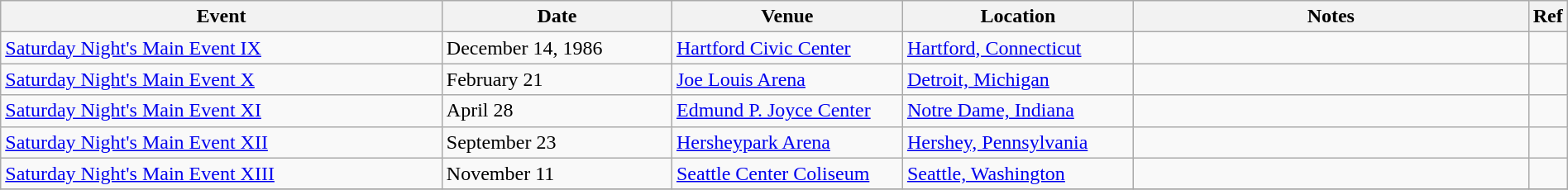<table class="wikitable plainrowheaders sortable" style="width:100%;">
<tr>
<th style="width:29%;">Event</th>
<th style="width:15%;">Date</th>
<th style="width:15%;">Venue</th>
<th style="width:15%;">Location</th>
<th style="width:99%;">Notes</th>
<th style="width:99%;">Ref</th>
</tr>
<tr>
<td><a href='#'>Saturday Night's Main Event IX</a></td>
<td>December 14, 1986<br></td>
<td><a href='#'>Hartford Civic Center</a></td>
<td><a href='#'>Hartford, Connecticut</a></td>
<td></td>
<td></td>
</tr>
<tr>
<td><a href='#'>Saturday Night's Main Event X</a></td>
<td>February 21<br></td>
<td><a href='#'>Joe Louis Arena</a></td>
<td><a href='#'>Detroit, Michigan</a></td>
<td></td>
<td></td>
</tr>
<tr>
<td><a href='#'>Saturday Night's Main Event XI</a></td>
<td>April 28<br></td>
<td><a href='#'>Edmund P. Joyce Center</a></td>
<td><a href='#'>Notre Dame, Indiana</a></td>
<td></td>
<td></td>
</tr>
<tr>
<td><a href='#'>Saturday Night's Main Event XII</a></td>
<td>September 23<br></td>
<td><a href='#'>Hersheypark Arena</a></td>
<td><a href='#'>Hershey, Pennsylvania</a></td>
<td></td>
<td></td>
</tr>
<tr>
<td><a href='#'>Saturday Night's Main Event XIII</a></td>
<td>November 11<br></td>
<td><a href='#'>Seattle Center Coliseum</a></td>
<td><a href='#'>Seattle, Washington</a></td>
<td></td>
<td></td>
</tr>
<tr>
</tr>
</table>
